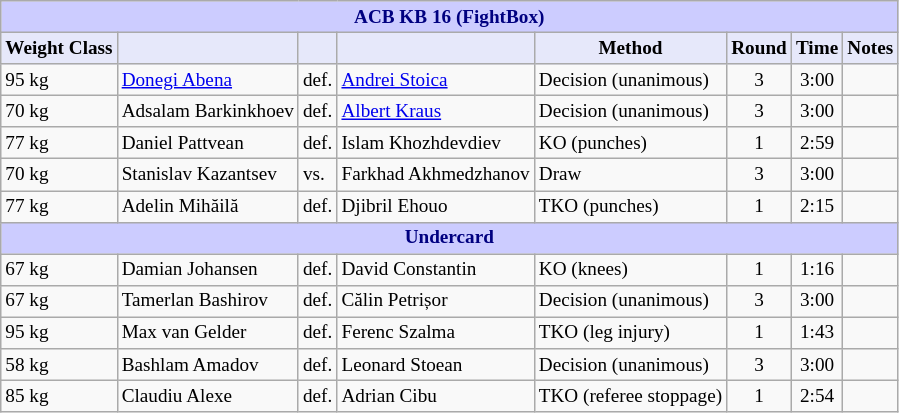<table class="wikitable" style="font-size: 80%;">
<tr>
<th colspan="8" style="background-color: #ccf; color: #000080; text-align: center;"><strong>ACB KB 16 (FightBox)</strong></th>
</tr>
<tr>
<th colspan="1" style="background-color: #E6E8FA; color: #000000; text-align: center;">Weight Class</th>
<th colspan="1" style="background-color: #E6E8FA; color: #000000; text-align: center;"></th>
<th colspan="1" style="background-color: #E6E8FA; color: #000000; text-align: center;"></th>
<th colspan="1" style="background-color: #E6E8FA; color: #000000; text-align: center;"></th>
<th colspan="1" style="background-color: #E6E8FA; color: #000000; text-align: center;">Method</th>
<th colspan="1" style="background-color: #E6E8FA; color: #000000; text-align: center;">Round</th>
<th colspan="1" style="background-color: #E6E8FA; color: #000000; text-align: center;">Time</th>
<th colspan="1" style="background-color: #E6E8FA; color: #000000; text-align: center;">Notes</th>
</tr>
<tr>
<td>95 kg</td>
<td> <a href='#'>Donegi Abena</a></td>
<td>def.</td>
<td> <a href='#'>Andrei Stoica</a></td>
<td>Decision (unanimous)</td>
<td align=center>3</td>
<td align=center>3:00</td>
<td></td>
</tr>
<tr>
<td>70 kg</td>
<td> Adsalam Barkinkhoev</td>
<td>def.</td>
<td> <a href='#'>Albert Kraus</a></td>
<td>Decision (unanimous)</td>
<td align=center>3</td>
<td align=center>3:00</td>
<td></td>
</tr>
<tr>
<td>77 kg</td>
<td> Daniel Pattvean</td>
<td>def.</td>
<td> Islam Khozhdevdiev</td>
<td>KO (punches)</td>
<td align=center>1</td>
<td align=center>2:59</td>
<td></td>
</tr>
<tr>
<td>70 kg</td>
<td> Stanislav Kazantsev</td>
<td>vs.</td>
<td> Farkhad Akhmedzhanov</td>
<td>Draw</td>
<td align=center>3</td>
<td align=center>3:00</td>
<td></td>
</tr>
<tr>
<td>77 kg</td>
<td> Adelin Mihăilă</td>
<td>def.</td>
<td> Djibril Ehouo</td>
<td>TKO (punches)</td>
<td align=center>1</td>
<td align=center>2:15</td>
<td></td>
</tr>
<tr>
<th colspan="8" style="background-color: #ccf; color: #000080; text-align: center;"><strong>Undercard</strong></th>
</tr>
<tr>
<td>67 kg</td>
<td> Damian Johansen</td>
<td>def.</td>
<td> David Constantin</td>
<td>KO (knees)</td>
<td align=center>1</td>
<td align=center>1:16</td>
<td></td>
</tr>
<tr>
<td>67 kg</td>
<td> Tamerlan Bashirov</td>
<td>def.</td>
<td> Călin Petrișor</td>
<td>Decision (unanimous)</td>
<td align=center>3</td>
<td align=center>3:00</td>
<td></td>
</tr>
<tr>
<td>95 kg</td>
<td> Max van Gelder</td>
<td>def.</td>
<td> Ferenc Szalma</td>
<td>TKO (leg injury)</td>
<td align=center>1</td>
<td align=center>1:43</td>
<td></td>
</tr>
<tr>
<td>58 kg</td>
<td> Bashlam Amadov</td>
<td>def.</td>
<td> Leonard Stoean</td>
<td>Decision (unanimous)</td>
<td align=center>3</td>
<td align=center>3:00</td>
<td></td>
</tr>
<tr>
<td>85 kg</td>
<td> Claudiu Alexe</td>
<td>def.</td>
<td> Adrian Cibu</td>
<td>TKO (referee stoppage)</td>
<td align=center>1</td>
<td align=center>2:54</td>
<td></td>
</tr>
</table>
